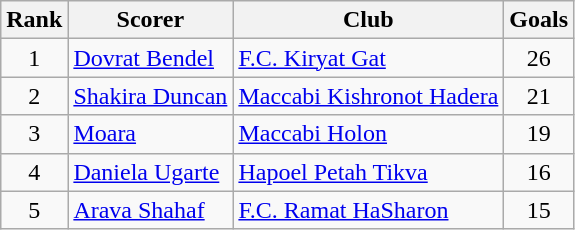<table class="wikitable" style="text-align:center">
<tr>
<th>Rank</th>
<th>Scorer</th>
<th>Club</th>
<th>Goals</th>
</tr>
<tr>
<td>1</td>
<td align="left"> <a href='#'>Dovrat Bendel</a></td>
<td align="left"><a href='#'>F.C. Kiryat Gat</a></td>
<td>26</td>
</tr>
<tr>
<td>2</td>
<td align="left"> <a href='#'>Shakira Duncan</a></td>
<td align="left"><a href='#'>Maccabi Kishronot Hadera</a></td>
<td>21</td>
</tr>
<tr>
<td>3</td>
<td align="left"> <a href='#'>Moara</a></td>
<td align="left"><a href='#'>Maccabi Holon</a></td>
<td>19</td>
</tr>
<tr>
<td>4</td>
<td align="left"> <a href='#'>Daniela Ugarte</a></td>
<td align="left"><a href='#'>Hapoel Petah Tikva</a></td>
<td>16</td>
</tr>
<tr>
<td>5</td>
<td align="left"> <a href='#'>Arava Shahaf</a></td>
<td align="left"><a href='#'>F.C. Ramat HaSharon</a></td>
<td>15</td>
</tr>
</table>
